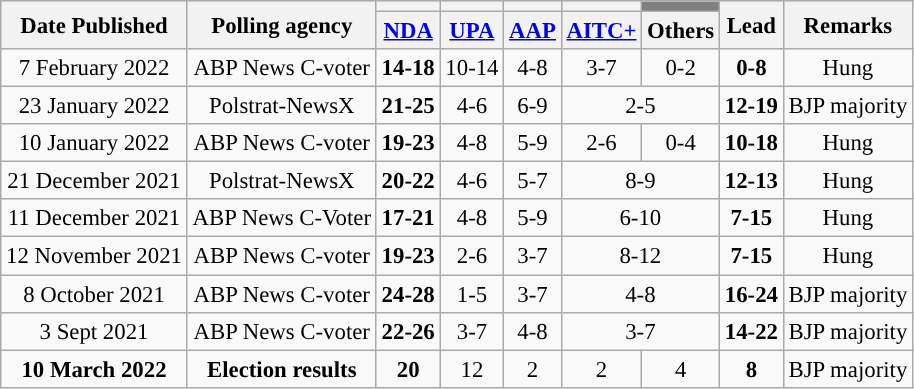<table class="wikitable sortable" style="text-align:center;font-size:95%">
<tr>
<th rowspan="2">Date Published</th>
<th rowspan="2">Polling agency</th>
<th style="background:"></th>
<th style="background:"></th>
<th style="background:"></th>
<th style="background:"></th>
<th style="background:gray;"></th>
<th rowspan="2">Lead</th>
<th rowspan="2">Remarks</th>
</tr>
<tr>
<th><a href='#'>NDA</a></th>
<th><a href='#'>UPA</a></th>
<th><a href='#'>AAP</a></th>
<th><a href='#'>AITC+</a></th>
<th>Others</th>
</tr>
<tr>
<td>7 February 2022</td>
<td>ABP News C-voter</td>
<td style="background:"><strong>14-18</strong></td>
<td>10-14</td>
<td>4-8</td>
<td>3-7</td>
<td>0-2</td>
<td style="background:"><strong>0-8</strong></td>
<td>Hung</td>
</tr>
<tr>
<td>23 January 2022</td>
<td>Polstrat-NewsX</td>
<td style="background:"><strong>21-25</strong></td>
<td>4-6</td>
<td>6-9</td>
<td colspan="2">2-5</td>
<td style="background:"><strong>12-19</strong></td>
<td>BJP majority</td>
</tr>
<tr>
<td>10 January 2022</td>
<td>ABP News C-voter</td>
<td style="background:"><strong>19-23</strong></td>
<td>4-8</td>
<td>5-9</td>
<td>2-6</td>
<td>0-4</td>
<td style="background:"><strong>10-18</strong></td>
<td>Hung</td>
</tr>
<tr>
<td>21 December 2021</td>
<td>Polstrat-NewsX</td>
<td style="background:"><strong>20-22</strong></td>
<td>4-6</td>
<td>5-7</td>
<td colspan="2">8-9</td>
<td style="background:"><strong>12-13</strong></td>
<td>Hung</td>
</tr>
<tr>
<td>11 December 2021</td>
<td>ABP News C-Voter</td>
<td style="background:"><strong>17-21</strong></td>
<td>4-8</td>
<td>5-9</td>
<td colspan="2">6-10</td>
<td style="background:"><strong>7-15</strong></td>
<td>Hung</td>
</tr>
<tr>
<td>12 November 2021</td>
<td>ABP News C-voter</td>
<td style="background:"><strong>19-23</strong></td>
<td>2-6</td>
<td>3-7</td>
<td colspan="2">8-12</td>
<td style="background:"><strong>7-15</strong></td>
<td>Hung</td>
</tr>
<tr>
<td>8 October 2021</td>
<td>ABP News C-voter</td>
<td style="background:"><strong>24-28</strong></td>
<td>1-5</td>
<td>3-7</td>
<td colspan="2">4-8</td>
<td style="background:"><strong>16-24</strong></td>
<td>BJP majority</td>
</tr>
<tr>
<td>3 Sept 2021</td>
<td>ABP News C-voter</td>
<td style="background:"><strong>22-26</strong></td>
<td>3-7</td>
<td>4-8</td>
<td colspan="2">3-7</td>
<td style="background:"><strong>14-22</strong></td>
<td>BJP majority</td>
</tr>
<tr>
<td style="background:"><strong>10 March 2022</strong></td>
<td style="background:"><strong>Election results</strong></td>
<td><strong>20</strong></td>
<td style="background:">12</td>
<td style="background:">2</td>
<td style="background:">2</td>
<td style="background:">4</td>
<td><strong>8</strong></td>
<td style="background:">BJP majority</td>
</tr>
</table>
